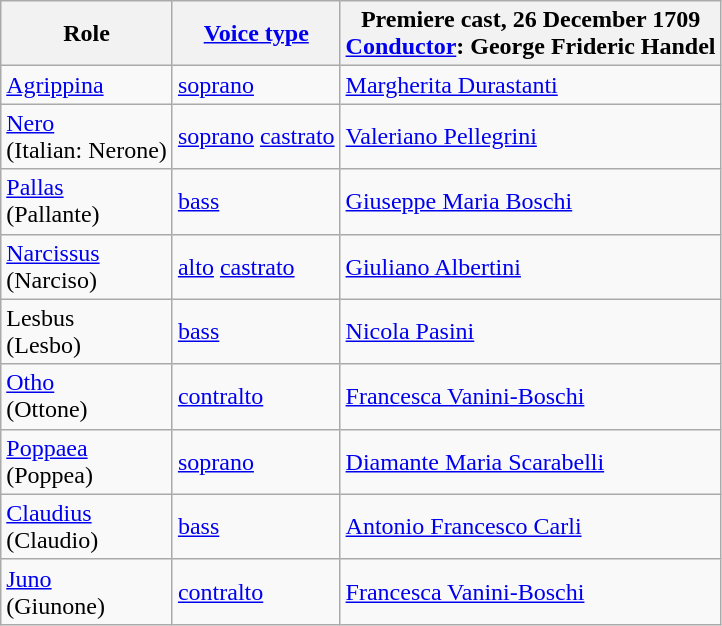<table class="wikitable">
<tr>
<th>Role</th>
<th><a href='#'>Voice type</a></th>
<th>Premiere cast, 26 December 1709<br><a href='#'>Conductor</a>: George Frideric Handel</th>
</tr>
<tr>
<td><a href='#'>Agrippina</a></td>
<td><a href='#'>soprano</a></td>
<td><a href='#'>Margherita Durastanti</a></td>
</tr>
<tr>
<td><a href='#'>Nero</a><br>(Italian: Nerone)</td>
<td><a href='#'>soprano</a> <a href='#'>castrato</a></td>
<td><a href='#'>Valeriano Pellegrini</a></td>
</tr>
<tr>
<td><a href='#'>Pallas</a><br>(Pallante)</td>
<td><a href='#'>bass</a></td>
<td><a href='#'>Giuseppe Maria Boschi</a></td>
</tr>
<tr>
<td><a href='#'>Narcissus</a><br>(Narciso)</td>
<td><a href='#'>alto</a> <a href='#'>castrato</a></td>
<td><a href='#'>Giuliano Albertini</a></td>
</tr>
<tr>
<td>Lesbus<br>(Lesbo)</td>
<td><a href='#'>bass</a></td>
<td><a href='#'>Nicola Pasini</a></td>
</tr>
<tr>
<td><a href='#'>Otho</a><br>(Ottone)</td>
<td><a href='#'>contralto</a></td>
<td><a href='#'>Francesca Vanini-Boschi</a></td>
</tr>
<tr>
<td><a href='#'>Poppaea</a><br>(Poppea)</td>
<td><a href='#'>soprano</a></td>
<td><a href='#'>Diamante Maria Scarabelli</a></td>
</tr>
<tr>
<td><a href='#'>Claudius</a><br>(Claudio)</td>
<td><a href='#'>bass</a></td>
<td><a href='#'>Antonio Francesco Carli</a></td>
</tr>
<tr>
<td><a href='#'>Juno</a><br>(Giunone)</td>
<td><a href='#'>contralto</a></td>
<td><a href='#'>Francesca Vanini-Boschi</a></td>
</tr>
</table>
